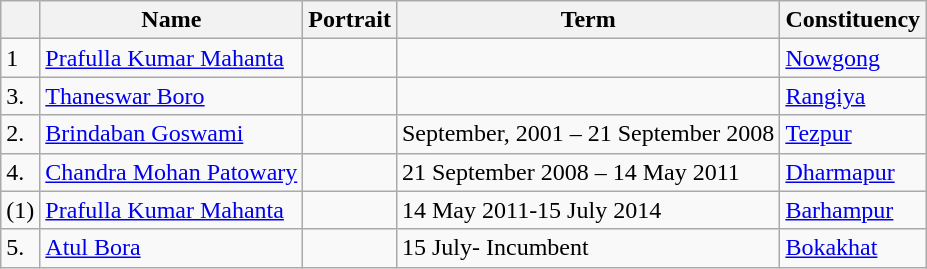<table class="wikitable sortable">
<tr>
<th rowspan="2"></th>
<th rowspan="2">Name</th>
<th rowspan="2">Portrait</th>
<th rowspan="2">Term</th>
<th rowspan="2">Constituency</th>
</tr>
<tr>
</tr>
<tr>
<td>1</td>
<td><a href='#'>Prafulla Kumar Mahanta</a></td>
<td></td>
<td></td>
<td><a href='#'>Nowgong</a></td>
</tr>
<tr>
<td>3.</td>
<td><a href='#'>Thaneswar Boro</a></td>
<td></td>
<td></td>
<td><a href='#'>Rangiya</a></td>
</tr>
<tr>
<td>2.</td>
<td><a href='#'>Brindaban Goswami</a></td>
<td></td>
<td>September, 2001 – 21 September 2008</td>
<td><a href='#'>Tezpur</a></td>
</tr>
<tr>
<td>4.</td>
<td><a href='#'>Chandra Mohan Patowary</a></td>
<td></td>
<td>21 September 2008 – 14 May 2011</td>
<td><a href='#'>Dharmapur</a></td>
</tr>
<tr>
<td>(1)</td>
<td><a href='#'>Prafulla Kumar Mahanta</a></td>
<td></td>
<td>14 May 2011-15 July 2014</td>
<td><a href='#'>Barhampur</a></td>
</tr>
<tr>
<td>5.</td>
<td><a href='#'>Atul Bora</a></td>
<td></td>
<td>15 July- Incumbent</td>
<td><a href='#'>Bokakhat</a></td>
</tr>
</table>
